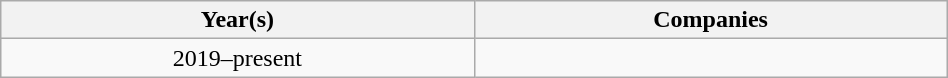<table class="wikitable" width=50% text=center>
<tr>
<th style="width:20%;">Year(s)</th>
<th style="width:20%;">Companies</th>
</tr>
<tr>
<td align=center>2019–present</td>
<td align=center></td>
</tr>
</table>
